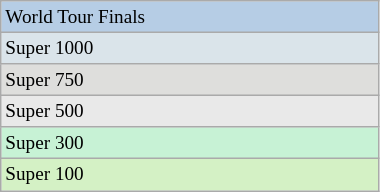<table class="wikitable"style="font-size:80%; width:20%">
<tr bgcolor="#b6cde5">
<td>World Tour Finals</td>
</tr>
<tr bgcolor="#dae4ea">
<td>Super 1000</td>
</tr>
<tr bgcolor="#dededc">
<td>Super 750</td>
</tr>
<tr bgcolor="#e9e9e9">
<td>Super 500</td>
</tr>
<tr bgcolor="#c7f2d5">
<td>Super 300</td>
</tr>
<tr bgcolor="#d4f1c5">
<td>Super 100</td>
</tr>
</table>
